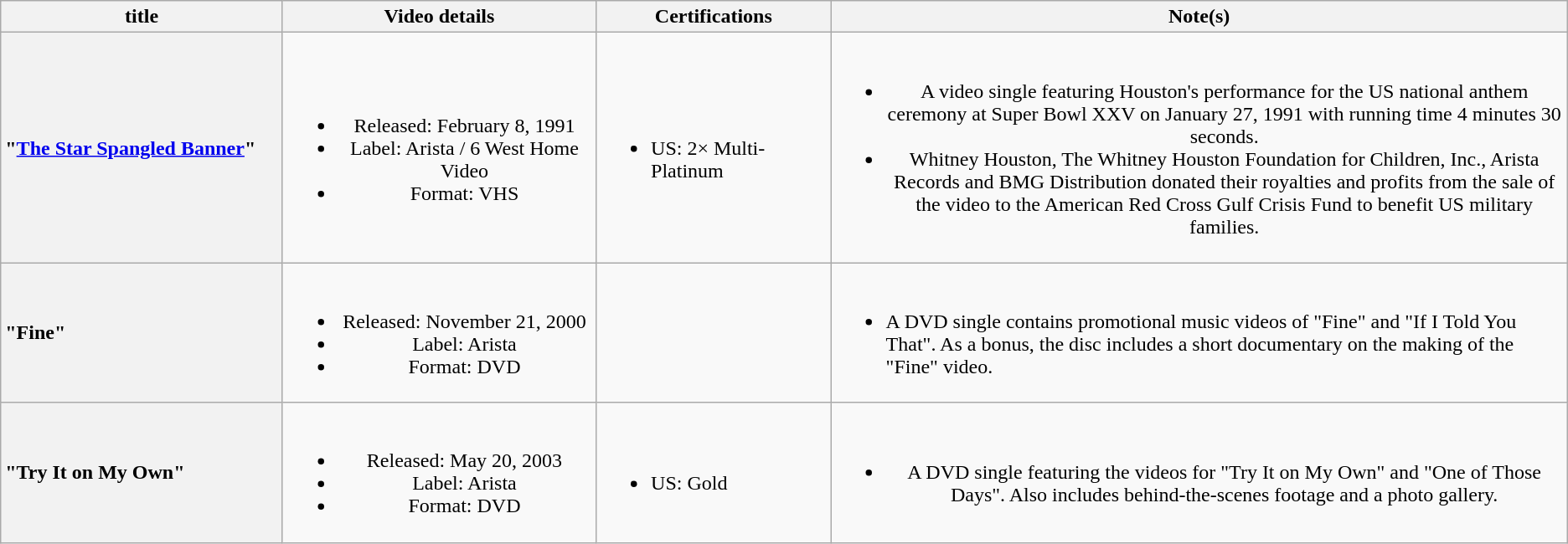<table class="wikitable plainrowheaders" style="text-align:center;">
<tr>
<th style="width:18%;">title</th>
<th style="width:20%;">Video details</th>
<th style="width:15%;">Certifications</th>
<th style="width:47%;">Note(s)</th>
</tr>
<tr>
<th scope="row" style="text-align:left;">"<a href='#'>The Star Spangled Banner</a>"</th>
<td><br><ul><li>Released: February 8, 1991</li><li>Label: Arista / 6 West Home Video</li><li>Format: VHS</li></ul></td>
<td align=left><br><ul><li>US: 2× Multi-Platinum</li></ul></td>
<td><br><ul><li>A video single featuring Houston's performance for the US national anthem ceremony at Super Bowl XXV on January 27, 1991 with running time 4 minutes 30 seconds.</li><li>Whitney Houston, The Whitney Houston Foundation for Children, Inc., Arista Records and BMG Distribution donated their royalties and profits from the sale of the video to the American Red Cross Gulf Crisis Fund to benefit US military families.</li></ul></td>
</tr>
<tr>
<th scope="row" style="text-align:left;">"Fine"</th>
<td><br><ul><li>Released: November 21, 2000</li><li>Label: Arista</li><li>Format: DVD</li></ul></td>
<td></td>
<td style="text-align:left;"><br><ul><li>A DVD single contains promotional music videos of "Fine" and "If I Told You That". As a bonus, the disc includes a short documentary on the making of the "Fine" video.</li></ul></td>
</tr>
<tr>
<th scope="row" style="text-align:left;">"Try It on My Own"</th>
<td><br><ul><li>Released: May 20, 2003</li><li>Label: Arista</li><li>Format: DVD</li></ul></td>
<td align=left><br><ul><li>US: Gold</li></ul></td>
<td><br><ul><li>A DVD single featuring the videos for "Try It on My Own" and "One of Those Days". Also includes behind-the-scenes footage and a photo gallery.</li></ul></td>
</tr>
</table>
